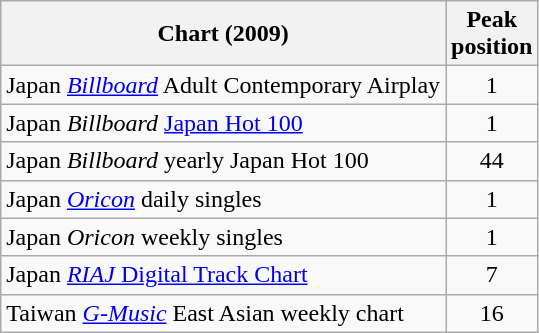<table class="wikitable sortable">
<tr>
<th>Chart (2009)</th>
<th>Peak<br>position</th>
</tr>
<tr>
<td>Japan <em><a href='#'>Billboard</a></em> Adult Contemporary Airplay</td>
<td align="center">1</td>
</tr>
<tr>
<td>Japan <em>Billboard</em> <a href='#'>Japan Hot 100</a></td>
<td align="center">1</td>
</tr>
<tr>
<td>Japan <em>Billboard</em> yearly Japan Hot 100</td>
<td align="center">44</td>
</tr>
<tr>
<td>Japan <em><a href='#'>Oricon</a></em> daily singles</td>
<td align="center">1</td>
</tr>
<tr>
<td>Japan <em>Oricon</em> weekly singles</td>
<td align="center">1</td>
</tr>
<tr>
<td>Japan <a href='#'><em>RIAJ</em> Digital Track Chart</a></td>
<td align="center">7</td>
</tr>
<tr>
<td>Taiwan <em><a href='#'>G-Music</a></em> East Asian weekly chart</td>
<td align="center">16</td>
</tr>
</table>
